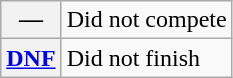<table class="wikitable">
<tr>
<th scope="row">—</th>
<td>Did not compete</td>
</tr>
<tr>
<th scope="row"><a href='#'>DNF</a></th>
<td>Did not finish</td>
</tr>
</table>
